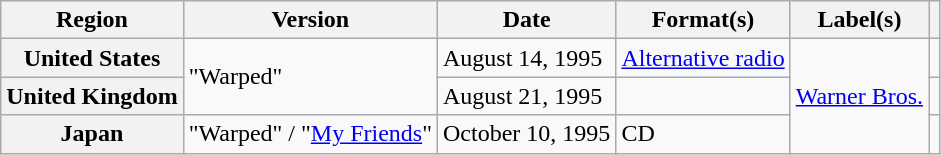<table class="wikitable plainrowheaders">
<tr>
<th scope="col">Region</th>
<th scope="col">Version</th>
<th scope="col">Date</th>
<th scope="col">Format(s)</th>
<th scope="col">Label(s)</th>
<th scope="col"></th>
</tr>
<tr>
<th scope="row">United States</th>
<td rowspan="2">"Warped"</td>
<td>August 14, 1995</td>
<td><a href='#'>Alternative radio</a></td>
<td rowspan="3"><a href='#'>Warner Bros.</a></td>
<td></td>
</tr>
<tr>
<th scope="row">United Kingdom</th>
<td>August 21, 1995</td>
<td></td>
<td></td>
</tr>
<tr>
<th scope="row">Japan</th>
<td>"Warped" / "<a href='#'>My Friends</a>"</td>
<td>October 10, 1995</td>
<td>CD</td>
<td></td>
</tr>
</table>
